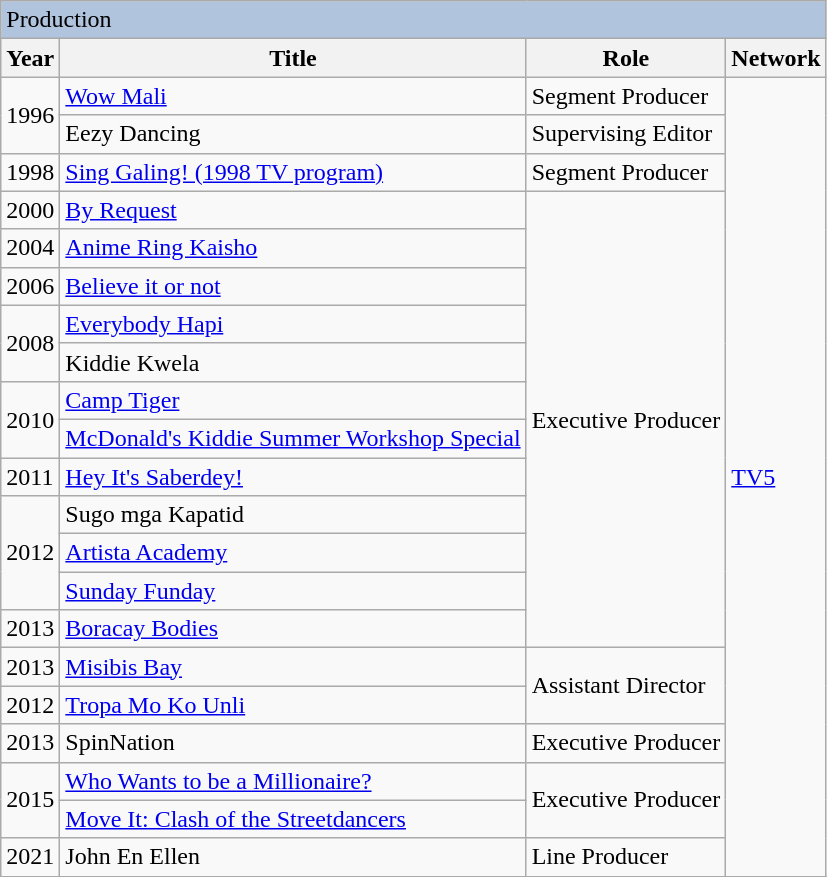<table class="wikitable">
<tr>
<td colspan="4" style="background: LightSteelBlue;">Production</td>
</tr>
<tr>
<th>Year</th>
<th>Title</th>
<th>Role</th>
<th>Network</th>
</tr>
<tr>
<td rowspan=2>1996</td>
<td><a href='#'>Wow Mali</a></td>
<td>Segment Producer</td>
<td rowspan=21><a href='#'>TV5</a></td>
</tr>
<tr>
<td>Eezy Dancing</td>
<td>Supervising Editor</td>
</tr>
<tr>
<td>1998</td>
<td><a href='#'>Sing Galing! (1998 TV program)</a></td>
<td>Segment Producer</td>
</tr>
<tr>
<td>2000</td>
<td><a href='#'>By Request</a></td>
<td rowspan=12>Executive Producer</td>
</tr>
<tr>
<td>2004</td>
<td><a href='#'>Anime Ring Kaisho</a></td>
</tr>
<tr>
<td>2006</td>
<td><a href='#'>Believe it or not</a></td>
</tr>
<tr>
<td rowspan=2>2008</td>
<td><a href='#'>Everybody Hapi</a></td>
</tr>
<tr>
<td>Kiddie Kwela</td>
</tr>
<tr>
<td rowspan=2>2010</td>
<td><a href='#'>Camp Tiger</a></td>
</tr>
<tr>
<td><a href='#'>McDonald's Kiddie Summer Workshop Special</a></td>
</tr>
<tr>
<td>2011</td>
<td><a href='#'>Hey It's Saberdey!</a></td>
</tr>
<tr>
<td rowspan=3>2012</td>
<td>Sugo mga Kapatid</td>
</tr>
<tr>
<td><a href='#'>Artista Academy</a></td>
</tr>
<tr>
<td><a href='#'>Sunday Funday</a></td>
</tr>
<tr>
<td>2013</td>
<td><a href='#'>Boracay Bodies</a></td>
</tr>
<tr>
<td>2013</td>
<td><a href='#'>Misibis Bay</a></td>
<td rowspan=2>Assistant Director</td>
</tr>
<tr>
<td>2012</td>
<td><a href='#'>Tropa Mo Ko Unli</a></td>
</tr>
<tr>
<td>2013</td>
<td>SpinNation</td>
<td>Executive Producer</td>
</tr>
<tr>
<td rowspan=2>2015</td>
<td><a href='#'>Who Wants to be a Millionaire?</a></td>
<td rowspan=2>Executive Producer</td>
</tr>
<tr>
<td><a href='#'>Move It: Clash of the Streetdancers</a></td>
</tr>
<tr>
<td>2021</td>
<td>John En Ellen</td>
<td>Line Producer</td>
</tr>
<tr>
</tr>
</table>
